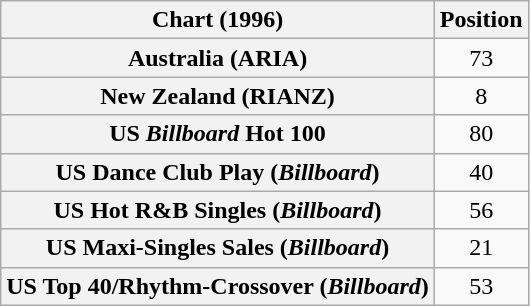<table class="wikitable sortable plainrowheaders" style="text-align:center">
<tr>
<th>Chart (1996)</th>
<th>Position</th>
</tr>
<tr>
<th scope="row">Australia (ARIA)</th>
<td>73</td>
</tr>
<tr>
<th scope="row">New Zealand (RIANZ)</th>
<td>8</td>
</tr>
<tr>
<th scope="row">US <em>Billboard</em> Hot 100</th>
<td>80</td>
</tr>
<tr>
<th scope="row">US Dance Club Play (<em>Billboard</em>)</th>
<td>40</td>
</tr>
<tr>
<th scope="row">US Hot R&B Singles (<em>Billboard</em>)</th>
<td>56</td>
</tr>
<tr>
<th scope="row">US Maxi-Singles Sales (<em>Billboard</em>)</th>
<td>21</td>
</tr>
<tr>
<th scope="row">US Top 40/Rhythm-Crossover (<em>Billboard</em>)</th>
<td>53</td>
</tr>
</table>
